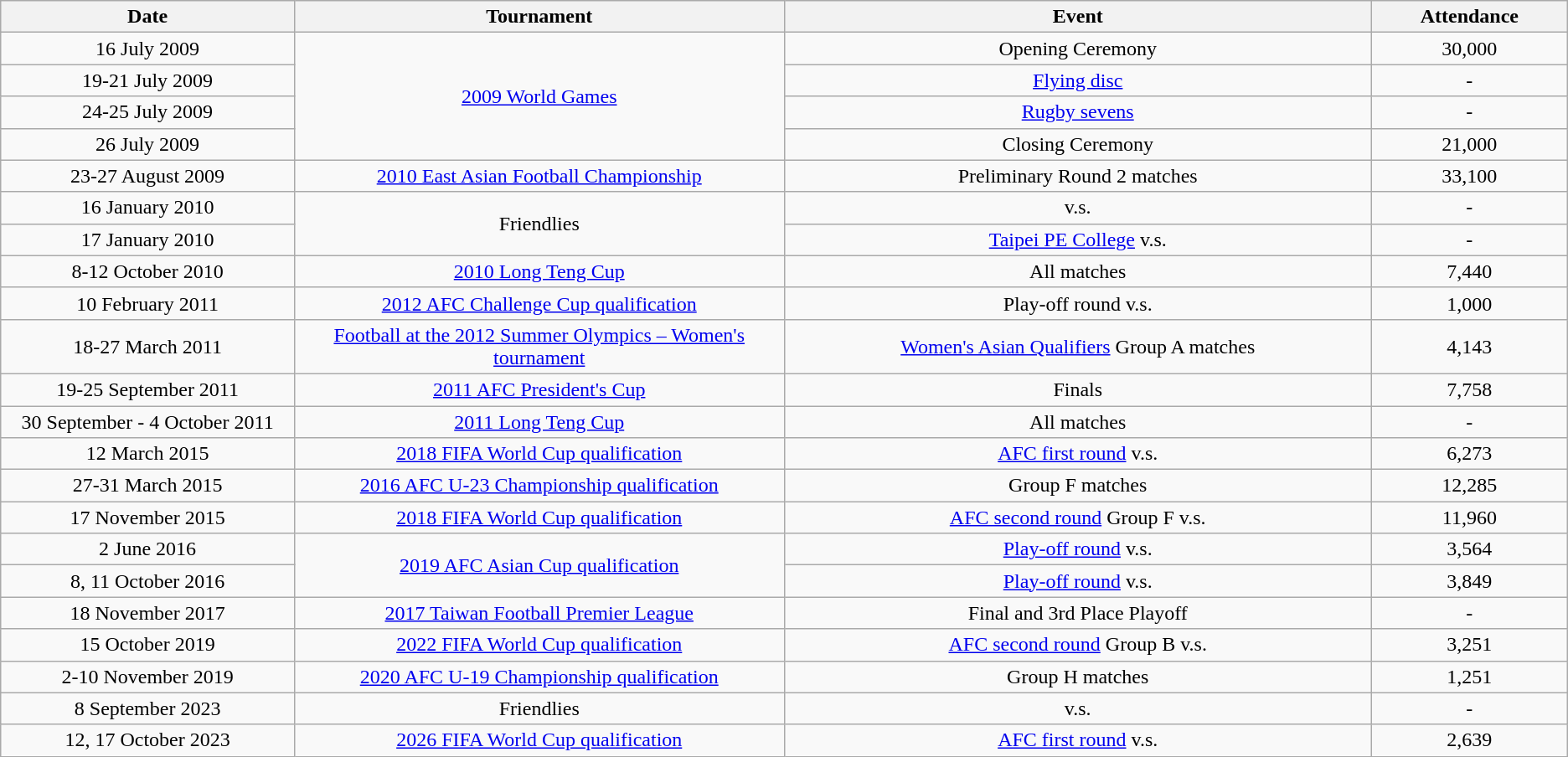<table class="wikitable sortable mw-collapsible" style="text-align:center">
<tr>
<th width=15%>Date</th>
<th Width=25%>Tournament</th>
<th width=30%>Event</th>
<th width=10%>Attendance</th>
</tr>
<tr>
<td>16 July 2009</td>
<td rowspan="4"><a href='#'>2009 World Games</a></td>
<td>Opening Ceremony</td>
<td>30,000</td>
</tr>
<tr>
<td>19-21 July 2009</td>
<td><a href='#'>Flying disc</a></td>
<td>-</td>
</tr>
<tr>
<td>24-25 July 2009</td>
<td><a href='#'>Rugby sevens</a></td>
<td>-</td>
</tr>
<tr>
<td>26 July 2009</td>
<td>Closing Ceremony</td>
<td>21,000</td>
</tr>
<tr>
<td>23-27 August 2009</td>
<td><a href='#'>2010 East Asian Football Championship</a></td>
<td>Preliminary Round 2 matches</td>
<td>33,100</td>
</tr>
<tr>
<td>16 January 2010</td>
<td rowspan="2">Friendlies</td>
<td> v.s. </td>
<td>-</td>
</tr>
<tr>
<td>17 January 2010</td>
<td><a href='#'>Taipei PE College</a>  v.s. </td>
<td>-</td>
</tr>
<tr>
<td>8-12 October 2010</td>
<td><a href='#'>2010 Long Teng Cup</a></td>
<td>All matches</td>
<td>7,440</td>
</tr>
<tr>
<td>10 February 2011</td>
<td><a href='#'>2012 AFC Challenge Cup qualification</a></td>
<td>Play-off round  v.s. </td>
<td>1,000</td>
</tr>
<tr>
<td>18-27 March 2011</td>
<td><a href='#'>Football at the 2012 Summer Olympics – Women's tournament</a></td>
<td><a href='#'>Women's Asian Qualifiers</a> Group A matches</td>
<td>4,143</td>
</tr>
<tr>
<td>19-25 September 2011</td>
<td><a href='#'>2011 AFC President's Cup</a></td>
<td>Finals</td>
<td>7,758</td>
</tr>
<tr>
<td>30 September - 4 October 2011</td>
<td><a href='#'>2011 Long Teng Cup</a></td>
<td>All matches</td>
<td>-</td>
</tr>
<tr>
<td>12 March 2015</td>
<td><a href='#'>2018 FIFA World Cup qualification</a></td>
<td><a href='#'>AFC first round</a>  v.s. </td>
<td>6,273</td>
</tr>
<tr>
<td>27-31 March 2015</td>
<td><a href='#'>2016 AFC U-23 Championship qualification</a></td>
<td>Group F matches</td>
<td>12,285</td>
</tr>
<tr>
<td>17 November 2015</td>
<td><a href='#'>2018 FIFA World Cup qualification</a></td>
<td><a href='#'>AFC second round</a> Group F  v.s. </td>
<td>11,960</td>
</tr>
<tr>
<td>2 June 2016</td>
<td rowspan="2"><a href='#'>2019 AFC Asian Cup qualification</a></td>
<td><a href='#'>Play-off round</a>  v.s. </td>
<td>3,564</td>
</tr>
<tr>
<td>8, 11 October 2016</td>
<td><a href='#'>Play-off round</a>  v.s. </td>
<td>3,849</td>
</tr>
<tr>
<td>18 November 2017</td>
<td><a href='#'>2017 Taiwan Football Premier League</a></td>
<td>Final and 3rd Place Playoff</td>
<td>-</td>
</tr>
<tr>
<td>15 October 2019</td>
<td><a href='#'>2022 FIFA World Cup qualification</a></td>
<td><a href='#'>AFC second round</a> Group B  v.s. </td>
<td>3,251</td>
</tr>
<tr>
<td>2-10 November 2019</td>
<td><a href='#'>2020 AFC U-19 Championship qualification</a></td>
<td>Group H matches</td>
<td>1,251</td>
</tr>
<tr>
<td>8 September 2023</td>
<td>Friendlies</td>
<td> v.s. </td>
<td>-</td>
</tr>
<tr>
<td>12, 17 October 2023</td>
<td><a href='#'>2026 FIFA World Cup qualification</a></td>
<td><a href='#'>AFC first round</a>  v.s. </td>
<td>2,639</td>
</tr>
</table>
